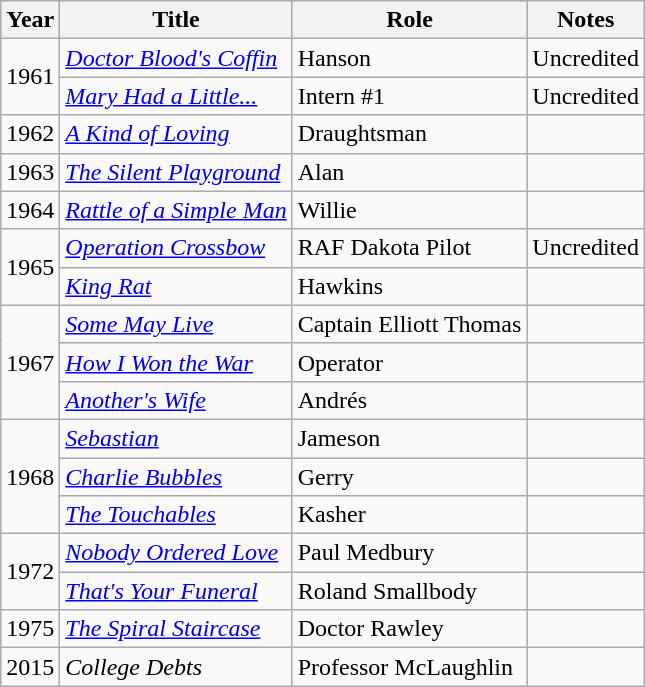<table class="wikitable">
<tr>
<th>Year</th>
<th>Title</th>
<th>Role</th>
<th>Notes</th>
</tr>
<tr>
<td rowspan=2>1961</td>
<td><em><a href='#'>Doctor Blood's Coffin</a></em></td>
<td>Hanson</td>
<td>Uncredited</td>
</tr>
<tr>
<td><em><a href='#'>Mary Had a Little...</a></em></td>
<td>Intern #1</td>
<td>Uncredited</td>
</tr>
<tr>
<td>1962</td>
<td><em><a href='#'>A Kind of Loving</a></em></td>
<td>Draughtsman</td>
<td></td>
</tr>
<tr>
<td>1963</td>
<td><em><a href='#'>The Silent Playground</a></em></td>
<td>Alan</td>
<td></td>
</tr>
<tr>
<td>1964</td>
<td><em><a href='#'>Rattle of a Simple Man</a></em></td>
<td>Willie</td>
<td></td>
</tr>
<tr>
<td rowspan=2>1965</td>
<td><em><a href='#'>Operation Crossbow</a></em></td>
<td>RAF Dakota Pilot</td>
<td>Uncredited</td>
</tr>
<tr>
<td><em><a href='#'>King Rat</a></em></td>
<td>Hawkins</td>
<td></td>
</tr>
<tr>
<td rowspan=3>1967</td>
<td><em><a href='#'>Some May Live</a></em></td>
<td>Captain Elliott Thomas</td>
<td></td>
</tr>
<tr>
<td><em><a href='#'>How I Won the War</a></em></td>
<td>Operator</td>
<td></td>
</tr>
<tr>
<td><em><a href='#'>Another's Wife</a></em></td>
<td>Andrés</td>
<td></td>
</tr>
<tr>
<td rowspan=3>1968</td>
<td><em><a href='#'>Sebastian</a></em></td>
<td>Jameson</td>
<td></td>
</tr>
<tr>
<td><em><a href='#'>Charlie Bubbles</a></em></td>
<td>Gerry</td>
<td></td>
</tr>
<tr>
<td><em><a href='#'>The Touchables</a></em></td>
<td>Kasher</td>
<td></td>
</tr>
<tr>
<td rowspan=2>1972</td>
<td><em><a href='#'>Nobody Ordered Love</a></em></td>
<td>Paul Medbury</td>
<td></td>
</tr>
<tr>
<td><em><a href='#'>That's Your Funeral</a></em></td>
<td>Roland Smallbody</td>
<td></td>
</tr>
<tr>
<td>1975</td>
<td><em><a href='#'>The Spiral Staircase</a></em></td>
<td>Doctor Rawley</td>
<td></td>
</tr>
<tr>
<td>2015</td>
<td><em>College Debts</em></td>
<td>Professor McLaughlin</td>
<td></td>
</tr>
</table>
